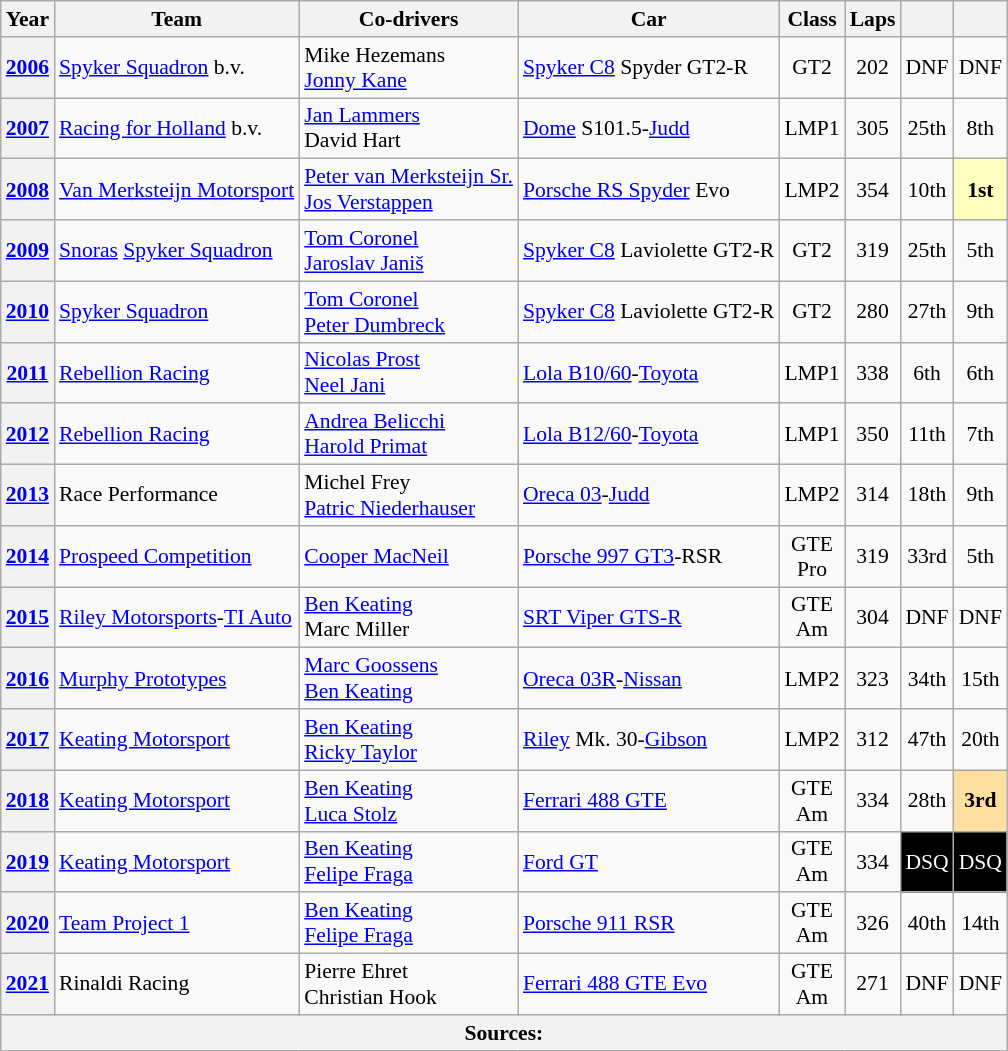<table class="wikitable" style="text-align:center; font-size:90%">
<tr>
<th>Year</th>
<th>Team</th>
<th>Co-drivers</th>
<th>Car</th>
<th>Class</th>
<th>Laps</th>
<th></th>
<th></th>
</tr>
<tr>
<th><a href='#'>2006</a></th>
<td align="left"> <a href='#'>Spyker Squadron</a> b.v.</td>
<td align="left"> Mike Hezemans<br> <a href='#'>Jonny Kane</a></td>
<td align="left"><a href='#'>Spyker C8</a> Spyder GT2-R</td>
<td>GT2</td>
<td>202</td>
<td>DNF</td>
<td>DNF</td>
</tr>
<tr>
<th><a href='#'>2007</a></th>
<td align="left"> <a href='#'>Racing for Holland</a> b.v.</td>
<td align="left"> <a href='#'>Jan Lammers</a><br> David Hart</td>
<td align="left"><a href='#'>Dome</a> S101.5-<a href='#'>Judd</a></td>
<td>LMP1</td>
<td>305</td>
<td>25th</td>
<td>8th</td>
</tr>
<tr>
<th><a href='#'>2008</a></th>
<td align="left"> <a href='#'>Van Merksteijn Motorsport</a></td>
<td align="left"> <a href='#'>Peter van Merksteijn Sr.</a><br> <a href='#'>Jos Verstappen</a></td>
<td align="left"><a href='#'>Porsche RS Spyder</a> Evo</td>
<td>LMP2</td>
<td>354</td>
<td>10th</td>
<td style="background:#FFFFBF;"><strong>1st</strong></td>
</tr>
<tr>
<th><a href='#'>2009</a></th>
<td align="left"> <a href='#'>Snoras</a> <a href='#'>Spyker Squadron</a></td>
<td align="left"> <a href='#'>Tom Coronel</a><br> <a href='#'>Jaroslav Janiš</a></td>
<td align="left"><a href='#'>Spyker C8</a> Laviolette GT2-R</td>
<td>GT2</td>
<td>319</td>
<td>25th</td>
<td>5th</td>
</tr>
<tr>
<th><a href='#'>2010</a></th>
<td align="left"> <a href='#'>Spyker Squadron</a></td>
<td align="left"> <a href='#'>Tom Coronel</a><br> <a href='#'>Peter Dumbreck</a></td>
<td align="left"><a href='#'>Spyker C8</a> Laviolette GT2-R</td>
<td>GT2</td>
<td>280</td>
<td>27th</td>
<td>9th</td>
</tr>
<tr>
<th><a href='#'>2011</a></th>
<td align="left"> <a href='#'>Rebellion Racing</a></td>
<td align="left"> <a href='#'>Nicolas Prost</a><br> <a href='#'>Neel Jani</a></td>
<td align="left"><a href='#'>Lola B10/60</a>-<a href='#'>Toyota</a></td>
<td>LMP1</td>
<td>338</td>
<td>6th</td>
<td>6th</td>
</tr>
<tr>
<th><a href='#'>2012</a></th>
<td align="left"> <a href='#'>Rebellion Racing</a></td>
<td align="left"> <a href='#'>Andrea Belicchi</a><br> <a href='#'>Harold Primat</a></td>
<td align="left"><a href='#'>Lola B12/60</a>-<a href='#'>Toyota</a></td>
<td>LMP1</td>
<td>350</td>
<td>11th</td>
<td>7th</td>
</tr>
<tr>
<th><a href='#'>2013</a></th>
<td align="left"> Race Performance</td>
<td align="left"> Michel Frey<br> <a href='#'>Patric Niederhauser</a></td>
<td align="left"><a href='#'>Oreca 03</a>-<a href='#'>Judd</a></td>
<td>LMP2</td>
<td>314</td>
<td>18th</td>
<td>9th</td>
</tr>
<tr>
<th><a href='#'>2014</a></th>
<td align="left"> <a href='#'>Prospeed Competition</a></td>
<td align="left"> <a href='#'>Cooper MacNeil</a></td>
<td align="left"><a href='#'>Porsche 997 GT3</a>-RSR</td>
<td>GTE<br>Pro</td>
<td>319</td>
<td>33rd</td>
<td>5th</td>
</tr>
<tr>
<th><a href='#'>2015</a></th>
<td align="left"> <a href='#'>Riley Motorsports</a>-<a href='#'>TI Auto</a></td>
<td align="left"> <a href='#'>Ben Keating</a><br> Marc Miller</td>
<td align="left"><a href='#'>SRT Viper GTS-R</a></td>
<td>GTE<br>Am</td>
<td>304</td>
<td>DNF</td>
<td>DNF</td>
</tr>
<tr>
<th><a href='#'>2016</a></th>
<td align="left"> <a href='#'>Murphy Prototypes</a></td>
<td align="left"> <a href='#'>Marc Goossens</a><br> <a href='#'>Ben Keating</a></td>
<td align="left"><a href='#'>Oreca 03R</a>-<a href='#'>Nissan</a></td>
<td>LMP2</td>
<td>323</td>
<td>34th</td>
<td>15th</td>
</tr>
<tr>
<th><a href='#'>2017</a></th>
<td align="left"> <a href='#'>Keating Motorsport</a></td>
<td align="left"> <a href='#'>Ben Keating</a><br> <a href='#'>Ricky Taylor</a></td>
<td align="left"><a href='#'>Riley</a> Mk. 30-<a href='#'>Gibson</a></td>
<td>LMP2</td>
<td>312</td>
<td>47th</td>
<td>20th</td>
</tr>
<tr>
<th><a href='#'>2018</a></th>
<td align="left"> <a href='#'>Keating Motorsport</a></td>
<td align="left"> <a href='#'>Ben Keating</a><br> <a href='#'>Luca Stolz</a></td>
<td align="left"><a href='#'>Ferrari 488 GTE</a></td>
<td>GTE<br>Am</td>
<td>334</td>
<td>28th</td>
<td style="background:#FFDF9F;"><strong>3rd</strong></td>
</tr>
<tr>
<th><a href='#'>2019</a></th>
<td align="left"> <a href='#'>Keating Motorsport</a></td>
<td align="left"> <a href='#'>Ben Keating</a><br> <a href='#'>Felipe Fraga</a></td>
<td align="left"><a href='#'>Ford GT</a></td>
<td>GTE<br>Am</td>
<td>334</td>
<td style="background:#000000; color:white">DSQ</td>
<td style="background:#000000; color:white">DSQ</td>
</tr>
<tr>
<th><a href='#'>2020</a></th>
<td align="left"> <a href='#'>Team Project 1</a></td>
<td align="left"> <a href='#'>Ben Keating</a><br> <a href='#'>Felipe Fraga</a></td>
<td align="left"><a href='#'>Porsche 911 RSR</a></td>
<td>GTE<br>Am</td>
<td>326</td>
<td>40th</td>
<td>14th</td>
</tr>
<tr>
<th><a href='#'>2021</a></th>
<td align="left"> Rinaldi Racing</td>
<td align="left"> Pierre Ehret<br> Christian Hook</td>
<td align="left"><a href='#'>Ferrari 488 GTE Evo</a></td>
<td>GTE<br>Am</td>
<td>271</td>
<td>DNF</td>
<td>DNF</td>
</tr>
<tr>
<th colspan="8">Sources:</th>
</tr>
</table>
